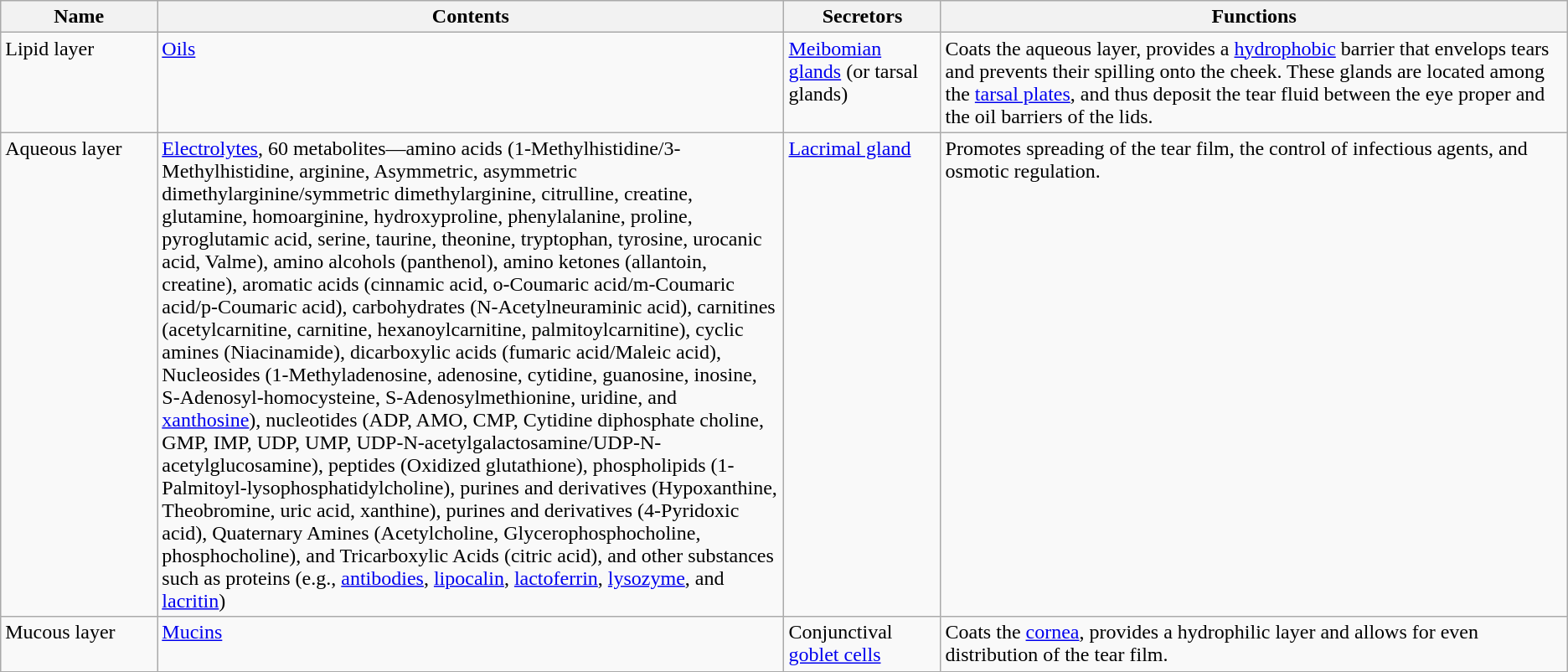<table class="wikitable">
<tr>
<th style="width: 10%;">Name</th>
<th style="width: 40%;">Contents</th>
<th style="width: 10%;">Secretors</th>
<th style="width: 40%;">Functions</th>
</tr>
<tr style="vertical-align: top;">
<td>Lipid layer</td>
<td><a href='#'>Oils</a></td>
<td><a href='#'>Meibomian glands</a> (or tarsal glands)</td>
<td>Coats the aqueous layer, provides a <a href='#'>hydrophobic</a> barrier that envelops tears and prevents their spilling onto the cheek. These glands are located among the <a href='#'>tarsal plates</a>, and thus deposit the tear fluid between the eye proper and the oil barriers of the lids.</td>
</tr>
<tr style="vertical-align: top;">
<td>Aqueous layer</td>
<td><a href='#'>Electrolytes</a>, 60 metabolites—amino acids (1-Methylhistidine/3-Methylhistidine, arginine, Asymmetric, asymmetric dimethylarginine/symmetric dimethylarginine, citrulline, creatine, glutamine, homoarginine, hydroxyproline, phenylalanine, proline, pyroglutamic acid, serine, taurine, theonine, tryptophan, tyrosine, urocanic acid, Valme), amino alcohols (panthenol), amino ketones (allantoin, creatine), aromatic acids (cinnamic acid, o-Coumaric acid/m-Coumaric acid/p-Coumaric acid), carbohydrates (N-Acetylneuraminic acid), carnitines (acetylcarnitine, carnitine, hexanoylcarnitine, palmitoylcarnitine), cyclic amines (Niacinamide), dicarboxylic acids (fumaric acid/Maleic acid), Nucleosides (1-Methyladenosine, adenosine, cytidine, guanosine, inosine, S-Adenosyl-homocysteine, S-Adenosylmethionine, uridine, and <a href='#'>xanthosine</a>), nucleotides (ADP, AMO, CMP, Cytidine diphosphate choline, GMP, IMP, UDP, UMP, UDP-N-acetylgalactosamine/UDP-N-acetylglucosamine), peptides (Oxidized glutathione), phospholipids (1-Palmitoyl-lysophosphatidylcholine), purines and derivatives (Hypoxanthine, Theobromine, uric acid, xanthine), purines and derivatives (4-Pyridoxic acid), Quaternary Amines (Acetylcholine, Glycerophosphocholine, phosphocholine), and Tricarboxylic Acids (citric acid), and other substances such as proteins (e.g., <a href='#'>antibodies</a>, <a href='#'>lipocalin</a>, <a href='#'>lactoferrin</a>, <a href='#'>lysozyme</a>, and <a href='#'>lacritin</a>)</td>
<td><a href='#'>Lacrimal gland</a></td>
<td>Promotes spreading of the tear film, the control of infectious agents, and osmotic regulation.</td>
</tr>
<tr style="vertical-align: top;">
<td>Mucous layer</td>
<td><a href='#'>Mucins</a></td>
<td>Conjunctival <a href='#'>goblet cells</a></td>
<td>Coats the <a href='#'>cornea</a>, provides a hydrophilic layer and allows for even distribution of the tear film.</td>
</tr>
</table>
